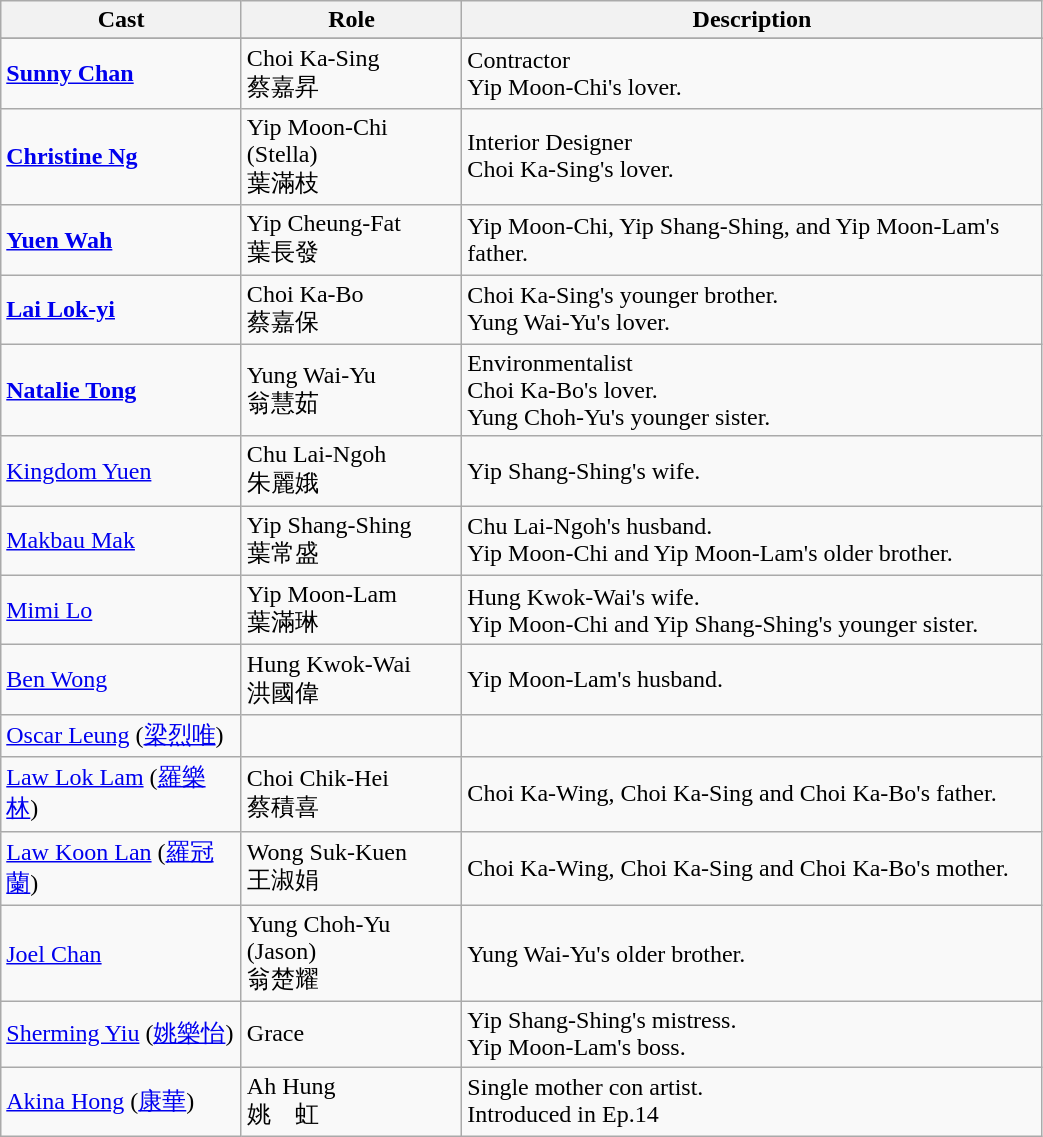<table class="wikitable" width="55%">
<tr>
<th>Cast</th>
<th>Role</th>
<th>Description</th>
</tr>
<tr>
</tr>
<tr>
<td><strong><a href='#'>Sunny Chan</a></strong></td>
<td>Choi Ka-Sing <br> 蔡嘉昇</td>
<td>Contractor <br> Yip Moon-Chi's lover.</td>
</tr>
<tr>
<td><strong><a href='#'>Christine Ng</a></strong></td>
<td>Yip Moon-Chi (Stella) <br> 葉滿枝</td>
<td>Interior Designer <br> Choi Ka-Sing's lover.</td>
</tr>
<tr>
<td><strong><a href='#'>Yuen Wah</a></strong></td>
<td>Yip Cheung-Fat <br> 葉長發</td>
<td>Yip Moon-Chi, Yip Shang-Shing, and Yip Moon-Lam's father.</td>
</tr>
<tr>
<td><strong><a href='#'>Lai Lok-yi</a></strong></td>
<td>Choi Ka-Bo <br> 蔡嘉保</td>
<td>Choi Ka-Sing's younger brother. <br> Yung Wai-Yu's lover.</td>
</tr>
<tr>
<td><strong><a href='#'>Natalie Tong</a></strong></td>
<td>Yung Wai-Yu <br> 翁慧茹</td>
<td>Environmentalist <br> Choi Ka-Bo's lover. <br> Yung Choh-Yu's younger sister.</td>
</tr>
<tr>
<td><a href='#'>Kingdom Yuen</a></td>
<td>Chu Lai-Ngoh <br> 朱麗娥</td>
<td>Yip Shang-Shing's wife.</td>
</tr>
<tr>
<td><a href='#'>Makbau Mak</a></td>
<td>Yip Shang-Shing <br> 葉常盛</td>
<td>Chu Lai-Ngoh's husband. <br> Yip Moon-Chi and Yip Moon-Lam's older brother.</td>
</tr>
<tr>
<td><a href='#'>Mimi Lo</a></td>
<td>Yip Moon-Lam <br> 葉滿琳</td>
<td>Hung Kwok-Wai's wife. <br> Yip Moon-Chi and Yip Shang-Shing's younger sister.</td>
</tr>
<tr>
<td><a href='#'>Ben Wong</a></td>
<td>Hung Kwok-Wai <br> 洪國偉</td>
<td>Yip Moon-Lam's husband.</td>
</tr>
<tr>
<td><a href='#'>Oscar Leung</a> (<a href='#'>梁烈唯</a>)</td>
<td></td>
<td></td>
</tr>
<tr>
<td><a href='#'>Law Lok Lam</a> (<a href='#'>羅樂林</a>)</td>
<td>Choi Chik-Hei <br> 蔡積喜</td>
<td>Choi Ka-Wing, Choi Ka-Sing and Choi Ka-Bo's father.</td>
</tr>
<tr>
<td><a href='#'>Law Koon Lan</a> (<a href='#'>羅冠蘭</a>)</td>
<td>Wong Suk-Kuen <br> 王淑娟</td>
<td>Choi Ka-Wing, Choi Ka-Sing and Choi Ka-Bo's mother.</td>
</tr>
<tr>
<td><a href='#'>Joel Chan</a></td>
<td>Yung Choh-Yu (Jason) <br> 翁楚耀</td>
<td>Yung Wai-Yu's older brother.</td>
</tr>
<tr>
<td><a href='#'>Sherming Yiu</a> (<a href='#'>姚樂怡</a>)</td>
<td>Grace <br></td>
<td>Yip Shang-Shing's mistress. <br> Yip Moon-Lam's boss.</td>
</tr>
<tr>
<td><a href='#'>Akina Hong</a> (<a href='#'>康華</a>)</td>
<td>Ah Hung <br> 姚　虹</td>
<td>Single mother con artist. <br> Introduced in Ep.14</td>
</tr>
</table>
